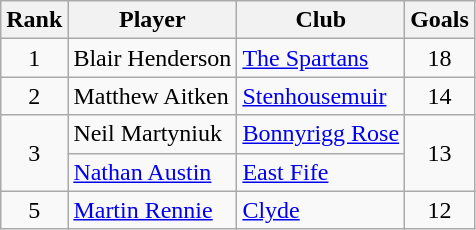<table class="wikitable" style="text-align:center">
<tr>
<th>Rank</th>
<th>Player</th>
<th>Club</th>
<th>Goals</th>
</tr>
<tr>
<td>1</td>
<td align="left"> Blair Henderson</td>
<td align="left"><a href='#'>The Spartans</a></td>
<td>18</td>
</tr>
<tr>
<td>2</td>
<td align="left"> Matthew Aitken</td>
<td align="left"><a href='#'>Stenhousemuir</a></td>
<td>14</td>
</tr>
<tr>
<td rowspan="2">3</td>
<td align="left"> Neil Martyniuk</td>
<td align="left"><a href='#'>Bonnyrigg Rose</a></td>
<td rowspan="2">13</td>
</tr>
<tr>
<td align="left"> <a href='#'>Nathan Austin</a></td>
<td align="left"><a href='#'>East Fife</a></td>
</tr>
<tr>
<td>5</td>
<td align="left"> <a href='#'>Martin Rennie</a></td>
<td align="left"><a href='#'>Clyde</a></td>
<td>12</td>
</tr>
</table>
